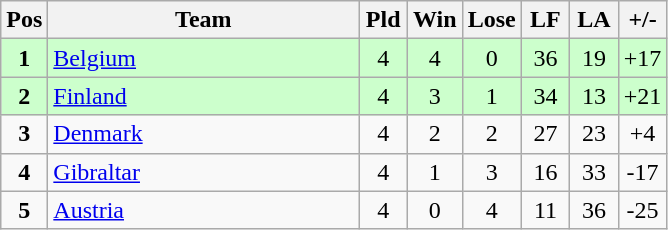<table class="wikitable" style="font-size: 100%">
<tr>
<th width=20>Pos</th>
<th width=200>Team</th>
<th width=25>Pld</th>
<th width=25>Win</th>
<th width=25>Lose</th>
<th width=25>LF</th>
<th width=25>LA</th>
<th width=25>+/-</th>
</tr>
<tr align=center style="background: #ccffcc;">
<td><strong>1</strong></td>
<td align="left"> <a href='#'>Belgium</a></td>
<td>4</td>
<td>4</td>
<td>0</td>
<td>36</td>
<td>19</td>
<td>+17</td>
</tr>
<tr align=center style="background: #ccffcc;">
<td><strong>2</strong></td>
<td align="left"> <a href='#'>Finland</a></td>
<td>4</td>
<td>3</td>
<td>1</td>
<td>34</td>
<td>13</td>
<td>+21</td>
</tr>
<tr align=center>
<td><strong>3</strong></td>
<td align="left"> <a href='#'>Denmark</a></td>
<td>4</td>
<td>2</td>
<td>2</td>
<td>27</td>
<td>23</td>
<td>+4</td>
</tr>
<tr align=center>
<td><strong>4</strong></td>
<td align="left"> <a href='#'>Gibraltar</a></td>
<td>4</td>
<td>1</td>
<td>3</td>
<td>16</td>
<td>33</td>
<td>-17</td>
</tr>
<tr align=center>
<td><strong>5</strong></td>
<td align="left"> <a href='#'>Austria</a></td>
<td>4</td>
<td>0</td>
<td>4</td>
<td>11</td>
<td>36</td>
<td>-25</td>
</tr>
</table>
